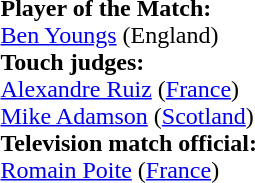<table style="width:100%">
<tr>
<td><br><strong>Player of the Match:</strong>
<br><a href='#'>Ben Youngs</a> (England)<br><strong>Touch judges:</strong>
<br><a href='#'>Alexandre Ruiz</a> (<a href='#'>France</a>)
<br><a href='#'>Mike Adamson</a> (<a href='#'>Scotland</a>)
<br><strong>Television match official:</strong>
<br><a href='#'>Romain Poite</a> (<a href='#'>France</a>)</td>
</tr>
</table>
